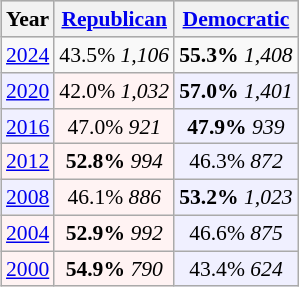<table class="wikitable"  style="float:right; font-size:90%;">
<tr style="background:lightgrey;">
<th>Year</th>
<th><a href='#'>Republican</a></th>
<th><a href='#'>Democratic</a></th>
</tr>
<tr>
<td><a href='#'>2024</a></td>
<td>43.5% <em>1,106</em></td>
<td><strong>55.3%</strong> <em>1,408</em></td>
</tr>
<tr>
<td style="text-align:center; background:#f0f0ff;"><a href='#'>2020</a></td>
<td style="text-align:center; background:#fff3f3;">42.0% <em>1,032</em></td>
<td style="text-align:center; background:#f0f0ff;"><strong>57.0%</strong> <em>1,401</em></td>
</tr>
<tr>
<td style="text-align:center; background:#f0f0ff;"><a href='#'>2016</a></td>
<td style="text-align:center; background:#fff3f3;">47.0% <em>921</em></td>
<td style="text-align:center; background:#f0f0ff;"><strong>47.9%</strong> <em>939</em></td>
</tr>
<tr>
<td style="text-align:center; background:#fff3f3;"><a href='#'>2012</a></td>
<td style="text-align:center; background:#fff3f3;"><strong>52.8%</strong> <em>994</em></td>
<td style="text-align:center; background:#f0f0ff;">46.3% <em>872</em></td>
</tr>
<tr>
<td style="text-align:center; background:#f0f0ff;"><a href='#'>2008</a></td>
<td style="text-align:center; background:#fff3f3;">46.1% <em>886</em></td>
<td style="text-align:center; background:#f0f0ff;"><strong>53.2%</strong> <em>1,023</em></td>
</tr>
<tr>
<td style="text-align:center; background:#fff3f3;"><a href='#'>2004</a></td>
<td style="text-align:center; background:#fff3f3;"><strong>52.9%</strong> <em>992</em></td>
<td style="text-align:center; background:#f0f0ff;">46.6% <em>875</em></td>
</tr>
<tr>
<td style="text-align:center; background:#fff3f3;"><a href='#'>2000</a></td>
<td style="text-align:center; background:#fff3f3;"><strong>54.9%</strong> <em>790</em></td>
<td style="text-align:center; background:#f0f0ff;">43.4% <em>624</em></td>
</tr>
</table>
